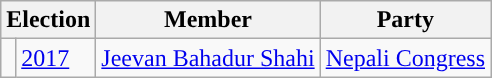<table class="wikitable">
<tr>
<th colspan="2">Election</th>
<th>Member</th>
<th>Party</th>
</tr>
<tr>
<td style="color:inherit;background:"></td>
<td><a href='#'>2017</a></td>
<td><a href='#'>Jeevan Bahadur Shahi</a></td>
<td><a href='#'>Nepali Congress</a></td>
</tr>
</table>
